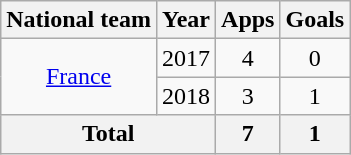<table class="wikitable" style="text-align:center">
<tr>
<th>National team</th>
<th>Year</th>
<th>Apps</th>
<th>Goals</th>
</tr>
<tr>
<td rowspan="2"><a href='#'>France</a></td>
<td>2017</td>
<td>4</td>
<td>0</td>
</tr>
<tr>
<td>2018</td>
<td>3</td>
<td>1</td>
</tr>
<tr>
<th colspan="2">Total</th>
<th>7</th>
<th>1</th>
</tr>
</table>
